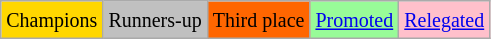<table class="wikitable">
<tr>
<td bgcolor=gold><small>Champions</small></td>
<td bgcolor=silver><small>Runners-up</small></td>
<td bgcolor=ff6600><small>Third place</small></td>
<td bgcolor=palegreen><small><a href='#'>Promoted</a></small></td>
<td bgcolor=pink><small><a href='#'>Relegated</a></small></td>
</tr>
</table>
